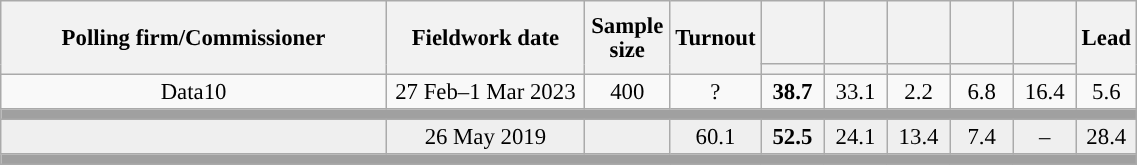<table class="wikitable collapsible collapsed" style="text-align:center; font-size:95%; line-height:16px;">
<tr style="height:42px;">
<th style="width:250px;" rowspan="2">Polling firm/Commissioner</th>
<th style="width:125px;" rowspan="2">Fieldwork date</th>
<th style="width:50px;" rowspan="2">Sample size</th>
<th style="width:45px;" rowspan="2">Turnout</th>
<th style="width:35px;"></th>
<th style="width:35px;"></th>
<th style="width:35px;"></th>
<th style="width:35px;"></th>
<th style="width:35px;"></th>
<th style="width:30px;" rowspan="2">Lead</th>
</tr>
<tr>
<th style="color:inherit;background:"></th>
<th style="color:inherit;background:"></th>
<th style="color:inherit;background:"></th>
<th style="color:inherit;background:"></th>
<th style="color:inherit;background:"></th>
</tr>
<tr>
<td>Data10</td>
<td>27 Feb–1 Mar 2023</td>
<td>400</td>
<td>?</td>
<td><strong>38.7</strong><br></td>
<td>33.1<br></td>
<td>2.2<br></td>
<td>6.8<br></td>
<td>16.4<br></td>
<td style="background:">5.6</td>
</tr>
<tr>
<td colspan="10" style="background:#A0A0A0"></td>
</tr>
<tr style="background:#EFEFEF;">
<td><strong></strong></td>
<td>26 May 2019</td>
<td></td>
<td>60.1</td>
<td><strong>52.5</strong><br></td>
<td>24.1<br></td>
<td>13.4<br></td>
<td>7.4<br></td>
<td>–</td>
<td style="background:">28.4</td>
</tr>
<tr>
<td colspan="10" style="background:#A0A0A0"></td>
</tr>
</table>
